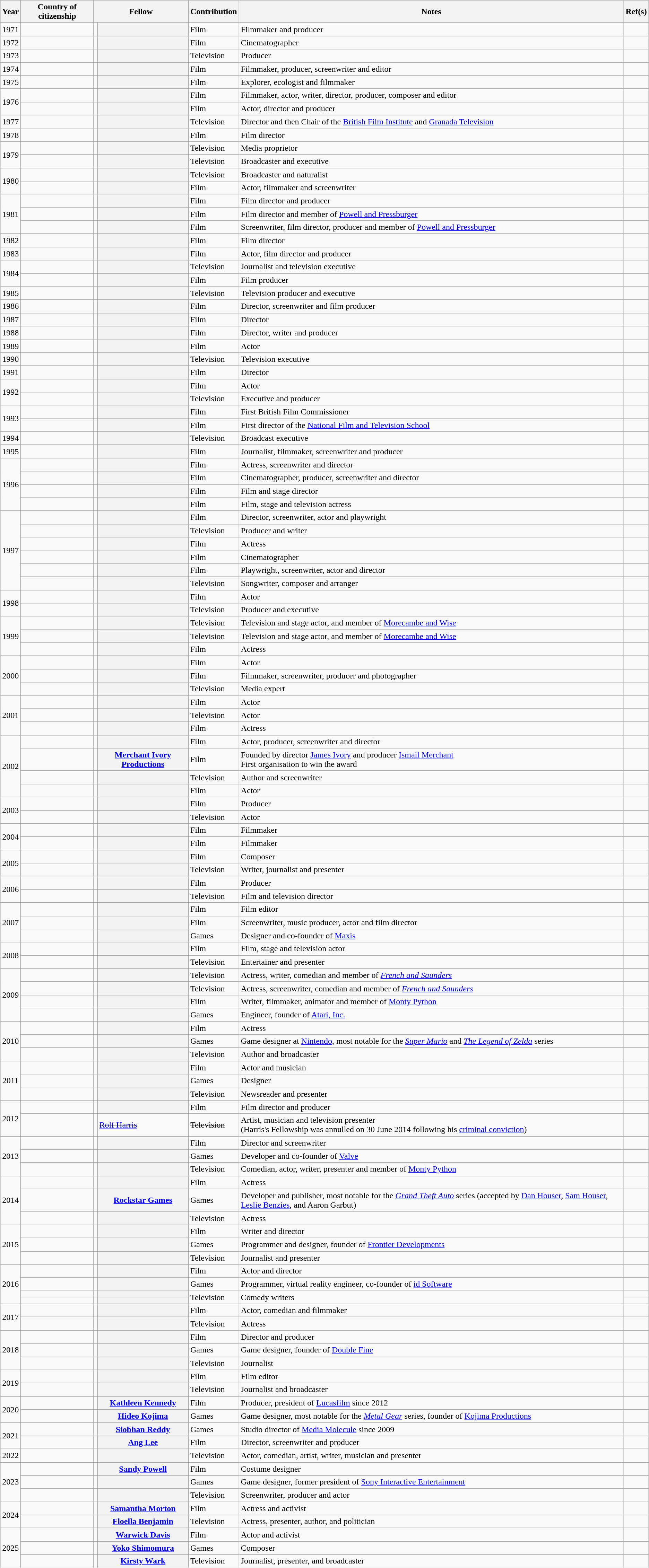<table class="sortable wikitable plainrowheaders">
<tr>
<th scope="col">Year</th>
<th scope="col">Country of citizenship</th>
<th scope="col" colspan=2>Fellow</th>
<th scope="col">Contribution</th>
<th scope="col" class=unsortable>Notes</th>
<th scope="col" class=unsortable>Ref(s)</th>
</tr>
<tr>
<td style="text-align:center;">1971</td>
<td></td>
<td></td>
<th scope="row"></th>
<td>Film</td>
<td>Filmmaker and producer</td>
<td style="text-align:center;"></td>
</tr>
<tr>
<td style="text-align:center;">1972</td>
<td></td>
<td></td>
<th scope="row"></th>
<td>Film</td>
<td>Cinematographer</td>
<td style="text-align:center;"></td>
</tr>
<tr>
<td style="text-align:center;">1973</td>
<td></td>
<td data-sort-value="Goldie"></td>
<th scope="row"></th>
<td>Television</td>
<td>Producer</td>
<td style="text-align:center;"></td>
</tr>
<tr>
<td style="text-align:center;">1974</td>
<td></td>
<td></td>
<th scope="row"></th>
<td>Film</td>
<td>Filmmaker, producer, screenwriter and editor</td>
<td style="text-align:center;"></td>
</tr>
<tr>
<td style="text-align:center;">1975</td>
<td></td>
<td></td>
<th scope="row"></th>
<td>Film</td>
<td>Explorer, ecologist and filmmaker</td>
<td style="text-align:center;"></td>
</tr>
<tr>
<td rowspan="2" style="text-align:center;">1976</td>
<td></td>
<td></td>
<th scope="row"></th>
<td>Film</td>
<td>Filmmaker, actor, writer, director, producer, composer and editor</td>
<td style="text-align:center;"></td>
</tr>
<tr>
<td></td>
<td></td>
<th scope="row"></th>
<td>Film</td>
<td>Actor, director and producer</td>
<td style="text-align:center;"></td>
</tr>
<tr>
<td style="text-align:center;">1977</td>
<td></td>
<td data-sort-value="Forman"></td>
<th scope="row"></th>
<td>Television</td>
<td>Director and then Chair of the <a href='#'>British Film Institute</a> and <a href='#'>Granada Television</a></td>
<td style="text-align:center;"></td>
</tr>
<tr>
<td style="text-align:center;">1978</td>
<td></td>
<td></td>
<th scope="row"></th>
<td>Film</td>
<td>Film director</td>
<td style="text-align:center;"></td>
</tr>
<tr>
<td rowspan="2" style="text-align:center;">1979</td>
<td></td>
<td></td>
<th scope="row"></th>
<td>Television</td>
<td>Media proprietor</td>
<td style="text-align:center;"></td>
</tr>
<tr>
<td></td>
<td></td>
<th scope="row"></th>
<td>Television</td>
<td>Broadcaster and executive</td>
<td style="text-align:center;"></td>
</tr>
<tr>
<td rowspan="2" style="text-align:center;">1980</td>
<td></td>
<td></td>
<th scope="row"></th>
<td>Television</td>
<td>Broadcaster and naturalist</td>
<td style="text-align:center;"></td>
</tr>
<tr>
<td></td>
<td></td>
<th scope="row"></th>
<td>Film</td>
<td>Actor, filmmaker and screenwriter</td>
<td style="text-align:center;"></td>
</tr>
<tr>
<td rowspan="3" style="text-align:center;">1981</td>
<td></td>
<td></td>
<th scope="row"></th>
<td>Film</td>
<td>Film director and producer</td>
<td style="text-align:center;"></td>
</tr>
<tr>
<td></td>
<td></td>
<th scope="row"></th>
<td>Film</td>
<td>Film director and member of <a href='#'>Powell and Pressburger</a></td>
<td style="text-align:center;"></td>
</tr>
<tr>
<td> <br> </td>
<td></td>
<th scope="row"></th>
<td>Film</td>
<td>Screenwriter, film director, producer and member of <a href='#'>Powell and Pressburger</a></td>
<td style="text-align:center;"></td>
</tr>
<tr>
<td style="text-align:center;">1982</td>
<td></td>
<td></td>
<th scope="row"></th>
<td>Film</td>
<td>Film director</td>
<td style="text-align:center;"></td>
</tr>
<tr>
<td style="text-align:center;">1983</td>
<td></td>
<td></td>
<th scope="row"></th>
<td>Film</td>
<td>Actor, film director and producer</td>
<td style="text-align:center;"></td>
</tr>
<tr>
<td rowspan="2" style="text-align:center;">1984</td>
<td></td>
<td></td>
<th scope="row"></th>
<td>Television</td>
<td>Journalist and television executive</td>
<td style="text-align:center;"></td>
</tr>
<tr>
<td></td>
<td></td>
<th scope="row"></th>
<td>Film</td>
<td>Film producer</td>
<td style="text-align:center;"></td>
</tr>
<tr>
<td style="text-align:center;">1985</td>
<td></td>
<td data-sort-value="Isaacs"></td>
<th scope="row"></th>
<td>Television</td>
<td>Television producer and executive</td>
<td style="text-align:center;"></td>
</tr>
<tr>
<td style="text-align:center;">1986</td>
<td></td>
<td></td>
<th scope="row"></th>
<td>Film</td>
<td>Director, screenwriter and film producer</td>
<td style="text-align:center;"></td>
</tr>
<tr>
<td style="text-align:center;">1987</td>
<td></td>
<td></td>
<th scope="row"></th>
<td>Film</td>
<td>Director</td>
<td style="text-align:center;"></td>
</tr>
<tr>
<td style="text-align:center;">1988</td>
<td></td>
<td></td>
<th scope="row"></th>
<td>Film</td>
<td>Director, writer and producer</td>
<td style="text-align:center;"></td>
</tr>
<tr>
<td style="text-align:center;">1989</td>
<td></td>
<td></td>
<th scope="row"></th>
<td>Film</td>
<td>Actor</td>
<td style="text-align:center;"></td>
</tr>
<tr>
<td style="text-align:center;">1990</td>
<td></td>
<td data-sort-value="Fox"></td>
<th scope="row"></th>
<td>Television</td>
<td>Television executive</td>
<td style="text-align:center;"></td>
</tr>
<tr>
<td style="text-align:center;">1991</td>
<td></td>
<td></td>
<th scope="row"></th>
<td>Film</td>
<td>Director</td>
<td style="text-align:center;"></td>
</tr>
<tr>
<td rowspan="2" style="text-align:center;">1992</td>
<td></td>
<td></td>
<th scope="row"></th>
<td>Film</td>
<td>Actor</td>
<td style="text-align:center;"></td>
</tr>
<tr>
<td></td>
<td data-sort-value="Plowright"></td>
<th scope="row"></th>
<td>Television</td>
<td>Executive and producer</td>
<td style="text-align:center;"></td>
</tr>
<tr>
<td rowspan="2" style="text-align:center;">1993</td>
<td></td>
<td data-sort-value="Samuelson"></td>
<th scope="row"></th>
<td>Film</td>
<td>First British Film Commissioner</td>
<td style="text-align:center;"></td>
</tr>
<tr>
<td></td>
<td data-sort-value="Young"></td>
<th scope="row"></th>
<td>Film</td>
<td>First director of the <a href='#'>National Film and Television School</a></td>
<td style="text-align:center;"></td>
</tr>
<tr>
<td style="text-align:center;">1994</td>
<td></td>
<td></td>
<th scope="row"></th>
<td>Television</td>
<td>Broadcast executive</td>
<td style="text-align:center;"></td>
</tr>
<tr>
<td style="text-align:center;">1995</td>
<td></td>
<td></td>
<th scope="row"></th>
<td>Film</td>
<td>Journalist, filmmaker, screenwriter and producer</td>
<td style="text-align:center;"></td>
</tr>
<tr>
<td rowspan="4" style="text-align:center;">1996</td>
<td></td>
<td></td>
<th scope="row"></th>
<td>Film</td>
<td>Actress, screenwriter and director</td>
<td style="text-align:center;"></td>
</tr>
<tr>
<td></td>
<td></td>
<th scope="row"></th>
<td>Film</td>
<td>Cinematographer, producer, screenwriter and director</td>
<td style="text-align:center;"></td>
</tr>
<tr>
<td></td>
<td></td>
<th scope="row"></th>
<td>Film</td>
<td>Film and stage director</td>
<td style="text-align:center;"></td>
</tr>
<tr>
<td></td>
<td></td>
<th scope="row"></th>
<td>Film</td>
<td>Film, stage and television actress</td>
<td style="text-align:center;"></td>
</tr>
<tr>
<td rowspan="6" style="text-align:center;">1997</td>
<td></td>
<td></td>
<th scope="row"></th>
<td>Film</td>
<td>Director, screenwriter, actor and playwright</td>
<td style="text-align:center;"></td>
</tr>
<tr>
<td></td>
<td></td>
<th scope="row"></th>
<td>Television</td>
<td>Producer and writer</td>
<td style="text-align:center;"></td>
</tr>
<tr>
<td></td>
<td></td>
<th scope="row"></th>
<td>Film</td>
<td>Actress</td>
<td style="text-align:center;"></td>
</tr>
<tr>
<td></td>
<td data-sort-value="Morris"></td>
<th scope="row"></th>
<td>Film</td>
<td>Cinematographer</td>
<td style="text-align:center;"></td>
</tr>
<tr>
<td></td>
<td></td>
<th scope="row"></th>
<td>Film</td>
<td>Playwright, screenwriter, actor and director</td>
<td style="text-align:center;"></td>
</tr>
<tr>
<td></td>
<td></td>
<th scope="row"></th>
<td>Television</td>
<td>Songwriter, composer and arranger</td>
<td style="text-align:center;"></td>
</tr>
<tr>
<td rowspan="2" style="text-align:center;">1998</td>
<td></td>
<td></td>
<th scope="row"></th>
<td>Film</td>
<td>Actor</td>
<td style="text-align:center;"></td>
</tr>
<tr>
<td></td>
<td></td>
<th scope="row"></th>
<td>Television</td>
<td>Producer and executive</td>
<td style="text-align:center;"></td>
</tr>
<tr>
<td rowspan="3" style="text-align:center;">1999</td>
<td></td>
<td></td>
<th scope="row"></th>
<td>Television</td>
<td>Television and stage actor, and member of <a href='#'>Morecambe and Wise</a></td>
<td style="text-align:center;"></td>
</tr>
<tr>
<td></td>
<td></td>
<th scope="row"></th>
<td>Television</td>
<td>Television and stage actor, and member of <a href='#'>Morecambe and Wise</a></td>
<td style="text-align:center;"></td>
</tr>
<tr>
<td></td>
<td></td>
<th scope="row"></th>
<td>Film</td>
<td>Actress</td>
<td style="text-align:center;"></td>
</tr>
<tr>
<td rowspan="3" style="text-align:center;">2000</td>
<td></td>
<td></td>
<th scope="row"></th>
<td>Film</td>
<td>Actor</td>
<td style="text-align:center;"></td>
</tr>
<tr>
<td></td>
<td></td>
<th scope="row"></th>
<td>Film</td>
<td>Filmmaker, screenwriter, producer and photographer</td>
<td style="text-align:center;"></td>
</tr>
<tr>
<td></td>
<td></td>
<th scope="row"></th>
<td>Television</td>
<td>Media expert</td>
<td style="text-align:center;"></td>
</tr>
<tr>
<td rowspan="3" style="text-align:center;">2001</td>
<td></td>
<td></td>
<th scope="row"></th>
<td>Film</td>
<td>Actor</td>
<td style="text-align:center;"></td>
</tr>
<tr>
<td></td>
<td></td>
<th scope="row"></th>
<td>Television</td>
<td>Actor</td>
<td style="text-align:center;"></td>
</tr>
<tr>
<td></td>
<td></td>
<th scope="row"></th>
<td>Film</td>
<td>Actress</td>
<td style="text-align:center;"></td>
</tr>
<tr>
<td rowspan="4" style="text-align:center;">2002</td>
<td></td>
<td></td>
<th scope="row"></th>
<td>Film</td>
<td>Actor, producer, screenwriter and director</td>
<td style="text-align:center;"></td>
</tr>
<tr>
<td></td>
<td data-sort-value="Merchant"></td>
<th scope="row"><a href='#'>Merchant Ivory Productions</a></th>
<td>Film</td>
<td>Founded by director <a href='#'>James Ivory</a> and producer <a href='#'>Ismail Merchant</a> <br> First organisation to win the award</td>
<td style="text-align:center;"></td>
</tr>
<tr>
<td></td>
<td></td>
<th scope="row"></th>
<td>Television</td>
<td>Author and screenwriter</td>
<td style="text-align:center;"></td>
</tr>
<tr>
<td></td>
<td data-sort-value="Mills"></td>
<th scope="row"></th>
<td>Film</td>
<td>Actor</td>
<td style="text-align:center;"></td>
</tr>
<tr>
<td rowspan="2" style="text-align:center;">2003</td>
<td></td>
<td></td>
<th scope="row"></th>
<td>Film</td>
<td>Producer</td>
<td style="text-align:center;"></td>
</tr>
<tr>
<td></td>
<td></td>
<th scope="row"></th>
<td>Television</td>
<td>Actor</td>
<td style="text-align:center;"></td>
</tr>
<tr>
<td rowspan="2" style="text-align:center;">2004</td>
<td></td>
<td></td>
<th scope="row"></th>
<td>Film</td>
<td>Filmmaker</td>
<td style="text-align:center;"></td>
</tr>
<tr>
<td></td>
<td data-sort-value="Graef"></td>
<th scope="row"></th>
<td>Film</td>
<td>Filmmaker</td>
<td style="text-align:center;"></td>
</tr>
<tr>
<td rowspan="2" style="text-align:center;">2005</td>
<td></td>
<td></td>
<th scope="row"></th>
<td>Film</td>
<td>Composer</td>
<td style="text-align:center;"></td>
</tr>
<tr>
<td></td>
<td></td>
<th scope="row"></th>
<td>Television</td>
<td>Writer, journalist and presenter</td>
<td style="text-align:center;"></td>
</tr>
<tr>
<td rowspan="2" style="text-align:center;">2006</td>
<td></td>
<td></td>
<th scope="row"></th>
<td>Film</td>
<td>Producer</td>
<td style="text-align:center;"></td>
</tr>
<tr>
<td></td>
<td></td>
<th scope="row"></th>
<td>Television</td>
<td>Film and television director</td>
<td style="text-align:center;"></td>
</tr>
<tr>
<td rowspan="3" style="text-align:center;">2007</td>
<td></td>
<td></td>
<th scope="row"></th>
<td>Film</td>
<td>Film editor</td>
<td style="text-align:center;"></td>
</tr>
<tr>
<td></td>
<td></td>
<th scope="row"></th>
<td>Film</td>
<td>Screenwriter, music producer, actor and film director</td>
<td style="text-align:center;"></td>
</tr>
<tr>
<td></td>
<td></td>
<th scope="row"></th>
<td>Games</td>
<td>Designer and co-founder of <a href='#'>Maxis</a></td>
<td style="text-align:center;"></td>
</tr>
<tr>
<td rowspan="2" style="text-align:center;">2008</td>
<td></td>
<td></td>
<th scope="row"></th>
<td>Film</td>
<td>Film, stage and television actor</td>
<td style="text-align:center;"></td>
</tr>
<tr>
<td></td>
<td></td>
<th scope="row"></th>
<td>Television</td>
<td>Entertainer and presenter</td>
<td style="text-align:center;"></td>
</tr>
<tr>
<td rowspan="4" style="text-align:center;">2009</td>
<td></td>
<td></td>
<th scope="row"></th>
<td>Television</td>
<td>Actress, writer, comedian and member of <em><a href='#'>French and Saunders</a></em></td>
<td style="text-align:center;"></td>
</tr>
<tr>
<td></td>
<td></td>
<th scope="row"></th>
<td>Television</td>
<td>Actress, screenwriter, comedian and member of <em><a href='#'>French and Saunders</a></em></td>
<td style="text-align:center;"></td>
</tr>
<tr>
<td></td>
<td></td>
<th scope="row"></th>
<td>Film</td>
<td>Writer, filmmaker, animator and member of <a href='#'>Monty Python</a></td>
<td style="text-align:center;"></td>
</tr>
<tr>
<td></td>
<td></td>
<th scope="row"></th>
<td>Games</td>
<td>Engineer, founder of <a href='#'>Atari, Inc.</a></td>
<td style="text-align:center;"></td>
</tr>
<tr>
<td rowspan="3" style="text-align:center;">2010</td>
<td></td>
<td></td>
<th scope="row"></th>
<td>Film</td>
<td>Actress</td>
<td style="text-align:center;"></td>
</tr>
<tr>
<td></td>
<td></td>
<th scope="row"></th>
<td>Games</td>
<td>Game designer at <a href='#'>Nintendo</a>, most notable for the <em><a href='#'>Super Mario</a></em> and <em><a href='#'>The Legend of Zelda</a></em> series</td>
<td style="text-align:center;"></td>
</tr>
<tr>
<td></td>
<td></td>
<th scope="row"></th>
<td>Television</td>
<td>Author and broadcaster</td>
<td style="text-align:center;"></td>
</tr>
<tr>
<td rowspan="3" style="text-align:center;">2011</td>
<td></td>
<td></td>
<th scope="row"></th>
<td>Film</td>
<td>Actor and musician</td>
<td style="text-align:center;"></td>
</tr>
<tr>
<td></td>
<td></td>
<th scope="row"></th>
<td>Games</td>
<td>Designer</td>
<td style="text-align:center;"></td>
</tr>
<tr>
<td> <br> </td>
<td data-sort-value="McDonald"></td>
<th scope="row"></th>
<td>Television</td>
<td>Newsreader and presenter</td>
<td style="text-align:center;"></td>
</tr>
<tr>
<td rowspan="2" style="text-align:center;">2012</td>
<td></td>
<td></td>
<th scope="row"></th>
<td>Film</td>
<td>Film director and producer</td>
<td style="text-align:center;"></td>
</tr>
<tr>
<td><s></s></td>
<td></td>
<td><s><a href='#'>Rolf Harris</a></s></td>
<td><s>Television</s></td>
<td>Artist, musician and television presenter <br> (Harris's Fellowship was annulled on 30 June 2014 following his <a href='#'>criminal conviction</a>)</td>
<td style="text-align:center;"></td>
</tr>
<tr>
<td rowspan="3" style="text-align:center;">2013</td>
<td></td>
<td></td>
<th scope="row"></th>
<td>Film</td>
<td>Director and screenwriter</td>
<td style="text-align:center;"></td>
</tr>
<tr>
<td></td>
<td></td>
<th scope="row"></th>
<td>Games</td>
<td>Developer and co-founder of <a href='#'>Valve</a></td>
<td style="text-align:center;"></td>
</tr>
<tr>
<td></td>
<td></td>
<th scope="row"></th>
<td>Television</td>
<td>Comedian, actor, writer, presenter and member of <a href='#'>Monty Python</a></td>
<td style="text-align:center;"></td>
</tr>
<tr>
<td rowspan="3" style="text-align:center;">2014</td>
<td></td>
<td></td>
<th scope="row"></th>
<td>Film</td>
<td>Actress</td>
<td style="text-align:center;"></td>
</tr>
<tr>
<td></td>
<td></td>
<th scope="row"><a href='#'>Rockstar Games</a></th>
<td>Games</td>
<td>Developer and publisher, most notable for the <em><a href='#'>Grand Theft Auto</a></em> series (accepted by <a href='#'>Dan Houser</a>, <a href='#'>Sam Houser</a>, <a href='#'>Leslie Benzies</a>, and Aaron Garbut)</td>
<td style="text-align:center;"></td>
</tr>
<tr>
<td></td>
<td></td>
<th scope="row"></th>
<td>Television</td>
<td>Actress</td>
<td style="text-align:center;"></td>
</tr>
<tr>
<td rowspan="3" style="text-align:center;">2015</td>
<td></td>
<td></td>
<th scope="row"></th>
<td>Film</td>
<td>Writer and director</td>
<td style="text-align:center;"></td>
</tr>
<tr>
<td></td>
<td></td>
<th scope="row"></th>
<td>Games</td>
<td>Programmer and designer, founder of <a href='#'>Frontier Developments</a></td>
<td style="text-align:center;"></td>
</tr>
<tr>
<td></td>
<td></td>
<th scope="row"></th>
<td>Television</td>
<td>Journalist and presenter</td>
<td style="text-align:center;"></td>
</tr>
<tr>
<td rowspan="4" style="text-align:center;">2016</td>
<td> <br> </td>
<td></td>
<th scope="row"></th>
<td>Film</td>
<td>Actor and director</td>
<td style="text-align:center;"></td>
</tr>
<tr>
<td></td>
<td></td>
<th scope="row"></th>
<td>Games</td>
<td>Programmer, virtual reality engineer, co-founder of <a href='#'>id Software</a></td>
<td style="text-align:center;"></td>
</tr>
<tr>
<td></td>
<td data-sort-value="Galton"></td>
<th scope="row"></th>
<td rowspan="2">Television</td>
<td rowspan="2">Comedy writers</td>
<td style="text-align:center;"></td>
</tr>
<tr>
<td></td>
<td data-sort-value="Simpson"></td>
<th scope="row"></th>
<td style="text-align:center;"></td>
</tr>
<tr>
<td rowspan="2" style="text-align:center;">2017</td>
<td></td>
<td></td>
<th scope="row"></th>
<td>Film</td>
<td>Actor, comedian and filmmaker</td>
<td style="text-align:center;"></td>
</tr>
<tr>
<td></td>
<td></td>
<th scope="row"></th>
<td>Television</td>
<td>Actress</td>
<td style="text-align:center;"></td>
</tr>
<tr>
<td rowspan="3" style="text-align:center;">2018</td>
<td></td>
<td></td>
<th scope="row"></th>
<td>Film</td>
<td>Director and producer</td>
<td style="text-align:center;"></td>
</tr>
<tr>
<td></td>
<td></td>
<th scope="row"></th>
<td>Games</td>
<td>Game designer, founder of <a href='#'>Double Fine</a></td>
<td style="text-align:center;"></td>
</tr>
<tr>
<td></td>
<td></td>
<th scope="row"></th>
<td>Television</td>
<td>Journalist</td>
<td style="text-align:center;"></td>
</tr>
<tr>
<td rowspan="2" style="text-align:center;">2019</td>
<td></td>
<td></td>
<th scope="row"></th>
<td>Film</td>
<td>Film editor</td>
<td style="text-align:center;"></td>
</tr>
<tr>
<td></td>
<td></td>
<th scope="row"></th>
<td>Television</td>
<td>Journalist and broadcaster</td>
<td style="text-align:center;"></td>
</tr>
<tr>
<td rowspan="2" style="text-align:center;">2020</td>
<td></td>
<td></td>
<th scope="row"><a href='#'>Kathleen Kennedy</a></th>
<td>Film</td>
<td>Producer, president of <a href='#'>Lucasfilm</a> since 2012</td>
<td style="text-align:center;"></td>
</tr>
<tr>
<td></td>
<td></td>
<th scope="row"><a href='#'>Hideo Kojima</a></th>
<td>Games</td>
<td>Game designer, most notable for the <em><a href='#'>Metal Gear</a></em> series, founder of <a href='#'>Kojima Productions</a></td>
<td style="text-align:center;"></td>
</tr>
<tr>
<td rowspan="2" style="text-align:center;">2021</td>
<td></td>
<td></td>
<th scope="row"><a href='#'>Siobhan Reddy</a></th>
<td>Games</td>
<td>Studio director of <a href='#'>Media Molecule</a> since 2009</td>
<td style="text-align:center;"></td>
</tr>
<tr>
<td></td>
<td></td>
<th scope="row"><a href='#'>Ang Lee</a></th>
<td>Film</td>
<td>Director, screenwriter and producer</td>
<td style="text-align:center;"></td>
</tr>
<tr>
<td rowspan="1" style="text-align:center;">2022</td>
<td></td>
<td></td>
<th scope="row"></th>
<td>Television</td>
<td>Actor, comedian, artist, writer, musician and presenter</td>
<td style="text-align:center;"></td>
</tr>
<tr>
<td rowspan="3" style="text-align:center;">2023</td>
<td></td>
<td></td>
<th scope="row"><a href='#'>Sandy Powell</a></th>
<td>Film</td>
<td>Costume designer</td>
<td style="text-align:center;"></td>
</tr>
<tr>
<td></td>
<td></td>
<th scope="row"></th>
<td>Games</td>
<td>Game designer, former president of <a href='#'>Sony Interactive Entertainment</a></td>
<td style="text-align:center;"></td>
</tr>
<tr>
<td></td>
<td></td>
<th scope="row"></th>
<td>Television</td>
<td>Screenwriter, producer and actor</td>
<td style="text-align:center;"></td>
</tr>
<tr>
<td rowspan="2" style="text-align:center;">2024</td>
<td></td>
<td></td>
<th scope="row"><a href='#'>Samantha Morton</a></th>
<td>Film</td>
<td>Actress and activist</td>
<td style="text-align:center;"></td>
</tr>
<tr>
<td></td>
<td></td>
<th scope="row"><a href='#'>Floella Benjamin</a></th>
<td>Television</td>
<td>Actress, presenter, author, and politician</td>
<td style="text-align:center;"></td>
</tr>
<tr>
<td rowspan="3" style="text-align:center;">2025</td>
<td></td>
<td></td>
<th scope="row"><a href='#'>Warwick Davis</a></th>
<td>Film</td>
<td>Actor and activist</td>
<td style="text-align:center;"></td>
</tr>
<tr>
<td></td>
<td></td>
<th scope="row"><a href='#'>Yoko Shimomura</a></th>
<td>Games</td>
<td>Composer</td>
<td style="text-align:center;"></td>
</tr>
<tr>
<td></td>
<td></td>
<th scope="row"><a href='#'>Kirsty Wark</a></th>
<td>Television</td>
<td>Journalist, presenter, and broadcaster</td>
<td style="text-align:center;"></td>
</tr>
<tr>
</tr>
</table>
